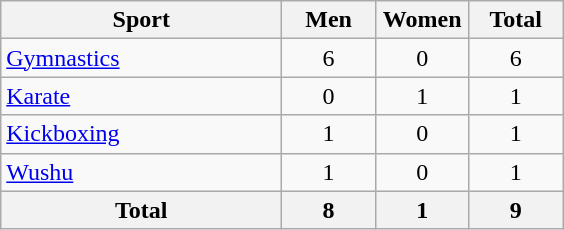<table class="wikitable sortable" style="text-align:center;">
<tr>
<th width=180>Sport</th>
<th width=55>Men</th>
<th width=55>Women</th>
<th width=55>Total</th>
</tr>
<tr>
<td align=left><a href='#'>Gymnastics</a></td>
<td>6</td>
<td>0</td>
<td>6</td>
</tr>
<tr>
<td align=left><a href='#'>Karate</a></td>
<td>0</td>
<td>1</td>
<td>1</td>
</tr>
<tr>
<td align=left><a href='#'>Kickboxing</a></td>
<td>1</td>
<td>0</td>
<td>1</td>
</tr>
<tr>
<td align=left><a href='#'>Wushu</a></td>
<td>1</td>
<td>0</td>
<td>1</td>
</tr>
<tr>
<th>Total</th>
<th>8</th>
<th>1</th>
<th>9</th>
</tr>
</table>
